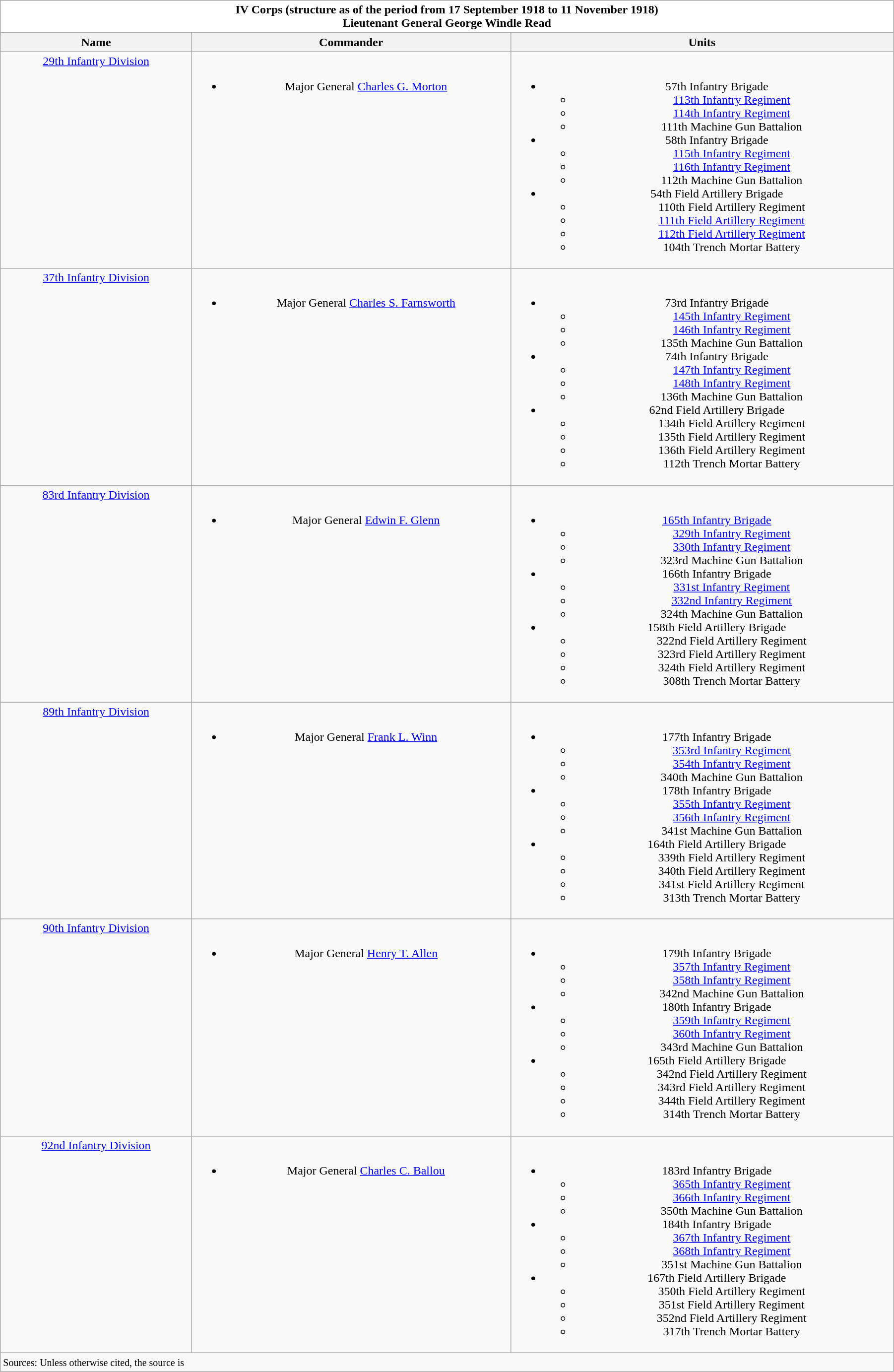<table class="wikitable" style="width:95%;">
<tr valign="top">
<th colspan="11" style="background:white;">IV Corps (structure as of the period from 17 September 1918 to 11 November 1918)<br>Lieutenant General George Windle Read</th>
</tr>
<tr valign="top"|- valign="top">
<th style="width:15%; text-align:center;">Name</th>
<th style="width:25%; text-align:center;">Commander</th>
<th style="width:30%; text-align:center;">Units</th>
</tr>
<tr valign="top">
<td align=center><a href='#'>29th Infantry Division</a></td>
<td align=center><br><ul><li>Major General <a href='#'>Charles G. Morton</a></li></ul></td>
<td align=center><br><ul><li>57th Infantry Brigade<ul><li><a href='#'>113th Infantry Regiment</a></li><li><a href='#'>114th Infantry Regiment</a></li><li>111th Machine Gun Battalion</li></ul></li><li>58th Infantry Brigade<ul><li><a href='#'>115th Infantry Regiment</a></li><li><a href='#'>116th Infantry Regiment</a></li><li>112th Machine Gun Battalion</li></ul></li><li>54th Field Artillery Brigade<ul><li>110th Field Artillery Regiment</li><li><a href='#'>111th Field Artillery Regiment</a></li><li><a href='#'>112th Field Artillery Regiment</a></li><li>104th Trench Mortar Battery</li></ul></li></ul></td>
</tr>
<tr valign="top">
<td align=center><a href='#'>37th Infantry Division</a></td>
<td align=center><br><ul><li>Major General <a href='#'>Charles S. Farnsworth</a></li></ul></td>
<td align=center><br><ul><li>73rd Infantry Brigade<ul><li><a href='#'>145th Infantry Regiment</a></li><li><a href='#'>146th Infantry Regiment</a></li><li>135th Machine Gun Battalion</li></ul></li><li>74th Infantry Brigade<ul><li><a href='#'>147th Infantry Regiment</a></li><li><a href='#'>148th Infantry Regiment</a></li><li>136th Machine Gun Battalion</li></ul></li><li>62nd Field Artillery Brigade<ul><li>134th Field Artillery Regiment</li><li>135th Field Artillery Regiment</li><li>136th Field Artillery Regiment</li><li>112th Trench Mortar Battery</li></ul></li></ul></td>
</tr>
<tr valign="top">
<td align=center><a href='#'>83rd Infantry Division</a></td>
<td align=center><br><ul><li>Major General <a href='#'>Edwin F. Glenn</a></li></ul></td>
<td align=center><br><ul><li><a href='#'>165th Infantry Brigade</a><ul><li><a href='#'>329th Infantry Regiment</a></li><li><a href='#'>330th Infantry Regiment</a></li><li>323rd Machine Gun Battalion</li></ul></li><li>166th Infantry Brigade<ul><li><a href='#'>331st Infantry Regiment</a></li><li><a href='#'>332nd Infantry Regiment</a></li><li>324th Machine Gun Battalion</li></ul></li><li>158th Field Artillery Brigade<ul><li>322nd Field Artillery Regiment</li><li>323rd Field Artillery Regiment</li><li>324th Field Artillery Regiment</li><li>308th Trench Mortar Battery</li></ul></li></ul></td>
</tr>
<tr valign="top">
<td align=center><a href='#'>89th Infantry Division</a></td>
<td align=center><br><ul><li>Major General <a href='#'>Frank L. Winn</a></li></ul></td>
<td align=center><br><ul><li>177th Infantry Brigade<ul><li><a href='#'>353rd Infantry Regiment</a></li><li><a href='#'>354th Infantry Regiment</a></li><li>340th Machine Gun Battalion</li></ul></li><li>178th Infantry Brigade<ul><li><a href='#'>355th Infantry Regiment</a></li><li><a href='#'>356th Infantry Regiment</a></li><li>341st Machine Gun Battalion</li></ul></li><li>164th Field Artillery Brigade<ul><li>339th Field Artillery Regiment</li><li>340th Field Artillery Regiment</li><li>341st Field Artillery Regiment</li><li>313th Trench Mortar Battery</li></ul></li></ul></td>
</tr>
<tr valign="top">
<td align=center><a href='#'>90th Infantry Division</a></td>
<td align=center><br><ul><li>Major General <a href='#'>Henry T. Allen</a></li></ul></td>
<td align=center><br><ul><li>179th Infantry Brigade<ul><li><a href='#'>357th Infantry Regiment</a></li><li><a href='#'>358th Infantry Regiment</a></li><li>342nd Machine Gun Battalion</li></ul></li><li>180th Infantry Brigade<ul><li><a href='#'>359th Infantry Regiment</a></li><li><a href='#'>360th Infantry Regiment</a></li><li>343rd Machine Gun Battalion</li></ul></li><li>165th Field Artillery Brigade<ul><li>342nd Field Artillery Regiment</li><li>343rd Field Artillery Regiment</li><li>344th Field Artillery Regiment</li><li>314th Trench Mortar Battery</li></ul></li></ul></td>
</tr>
<tr valign="top">
<td align=center><a href='#'>92nd Infantry Division</a></td>
<td align=center><br><ul><li>Major General <a href='#'>Charles C. Ballou</a></li></ul></td>
<td align=center><br><ul><li>183rd Infantry Brigade<ul><li><a href='#'>365th Infantry Regiment</a></li><li><a href='#'>366th Infantry Regiment</a></li><li>350th Machine Gun Battalion</li></ul></li><li>184th Infantry Brigade<ul><li><a href='#'>367th Infantry Regiment</a></li><li><a href='#'>368th Infantry Regiment</a></li><li>351st Machine Gun Battalion</li></ul></li><li>167th Field Artillery Brigade<ul><li>350th Field Artillery Regiment</li><li>351st Field Artillery Regiment</li><li>352nd Field Artillery Regiment</li><li>317th Trench Mortar Battery</li></ul></li></ul></td>
</tr>
<tr valign="top">
<td colspan="9" style="text-align:left;"><small>Sources: Unless otherwise cited, the source is </small></td>
</tr>
</table>
